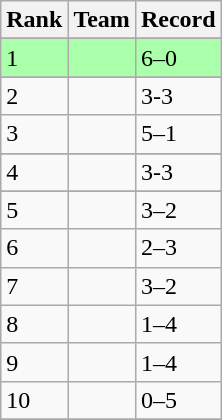<table class="wikitable">
<tr>
<th>Rank</th>
<th>Team</th>
<th>Record</th>
</tr>
<tr>
</tr>
<tr bgcolor=#aaffaa>
<td>1</td>
<td></td>
<td>6–0</td>
</tr>
<tr>
</tr>
<tr bgcolor=>
<td>2</td>
<td></td>
<td>3-3</td>
</tr>
<tr>
<td>3</td>
<td></td>
<td>5–1</td>
</tr>
<tr>
</tr>
<tr bgcolor=>
<td>4</td>
<td></td>
<td>3-3</td>
</tr>
<tr>
</tr>
<tr bgcolor=>
<td>5</td>
<td></td>
<td>3–2</td>
</tr>
<tr>
<td>6</td>
<td></td>
<td>2–3</td>
</tr>
<tr>
<td>7</td>
<td></td>
<td>3–2</td>
</tr>
<tr>
<td>8</td>
<td></td>
<td>1–4</td>
</tr>
<tr>
<td>9</td>
<td></td>
<td>1–4</td>
</tr>
<tr>
<td>10</td>
<td></td>
<td>0–5</td>
</tr>
<tr>
</tr>
</table>
